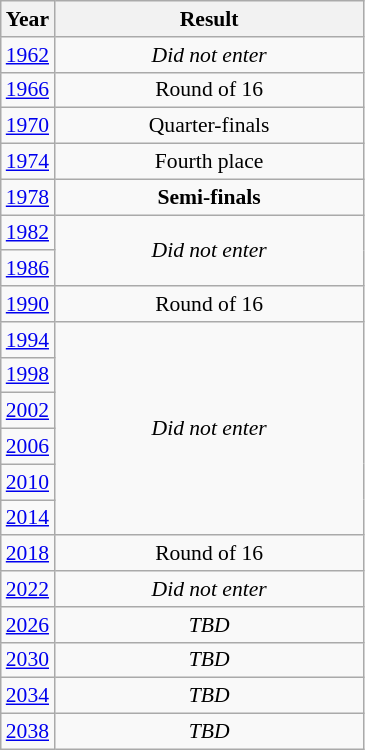<table class="wikitable" style="text-align: center; font-size:90%">
<tr>
<th>Year</th>
<th style="width:200px">Result</th>
</tr>
<tr>
<td> <a href='#'>1962</a></td>
<td><em>Did not enter</em></td>
</tr>
<tr>
<td> <a href='#'>1966</a></td>
<td>Round of 16</td>
</tr>
<tr>
<td> <a href='#'>1970</a></td>
<td>Quarter-finals</td>
</tr>
<tr>
<td> <a href='#'>1974</a></td>
<td>Fourth place</td>
</tr>
<tr>
<td> <a href='#'>1978</a></td>
<td> <strong>Semi-finals</strong></td>
</tr>
<tr>
<td> <a href='#'>1982</a></td>
<td rowspan="2"><em>Did not enter</em></td>
</tr>
<tr>
<td> <a href='#'>1986</a></td>
</tr>
<tr>
<td> <a href='#'>1990</a></td>
<td>Round of 16</td>
</tr>
<tr>
<td> <a href='#'>1994</a></td>
<td rowspan="6"><em>Did not enter</em></td>
</tr>
<tr>
<td> <a href='#'>1998</a></td>
</tr>
<tr>
<td> <a href='#'>2002</a></td>
</tr>
<tr>
<td> <a href='#'>2006</a></td>
</tr>
<tr>
<td> <a href='#'>2010</a></td>
</tr>
<tr>
<td> <a href='#'>2014</a></td>
</tr>
<tr>
<td> <a href='#'>2018</a></td>
<td>Round of 16</td>
</tr>
<tr>
<td> <a href='#'>2022</a></td>
<td><em>Did not enter</em></td>
</tr>
<tr>
<td> <a href='#'>2026</a></td>
<td><em>TBD</em></td>
</tr>
<tr>
<td> <a href='#'>2030</a></td>
<td><em>TBD</em></td>
</tr>
<tr>
<td> <a href='#'>2034</a></td>
<td><em>TBD</em></td>
</tr>
<tr>
<td> <a href='#'>2038</a></td>
<td><em>TBD</em></td>
</tr>
</table>
